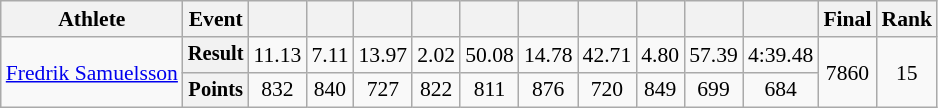<table class="wikitable" style="font-size:90%">
<tr>
<th>Athlete</th>
<th>Event</th>
<th></th>
<th></th>
<th></th>
<th></th>
<th></th>
<th></th>
<th></th>
<th></th>
<th></th>
<th></th>
<th>Final</th>
<th>Rank</th>
</tr>
<tr style=text-align:center>
<td rowspan=2 style=text-align:left><a href='#'>Fredrik Samuelsson</a></td>
<th style="font-size:95%">Result</th>
<td>11.13</td>
<td>7.11</td>
<td>13.97</td>
<td>2.02</td>
<td>50.08</td>
<td>14.78</td>
<td>42.71</td>
<td>4.80</td>
<td>57.39</td>
<td>4:39.48</td>
<td rowspan=2>7860</td>
<td rowspan=2>15</td>
</tr>
<tr style=text-align:center>
<th style="font-size:95%">Points</th>
<td>832</td>
<td>840</td>
<td>727</td>
<td>822</td>
<td>811</td>
<td>876</td>
<td>720</td>
<td>849</td>
<td>699</td>
<td>684</td>
</tr>
</table>
